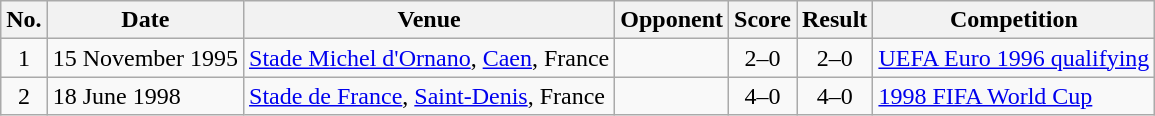<table class="wikitable sortable">
<tr>
<th scope="col">No.</th>
<th scope="col">Date</th>
<th scope="col">Venue</th>
<th scope="col">Opponent</th>
<th scope="col">Score</th>
<th scope="col">Result</th>
<th scope="col">Competition</th>
</tr>
<tr>
<td align="center">1</td>
<td>15 November 1995</td>
<td><a href='#'>Stade Michel d'Ornano</a>, <a href='#'>Caen</a>, France</td>
<td></td>
<td align="center">2–0</td>
<td align="center">2–0</td>
<td><a href='#'>UEFA Euro 1996 qualifying</a></td>
</tr>
<tr>
<td align="center">2</td>
<td>18 June 1998</td>
<td><a href='#'>Stade de France</a>, <a href='#'>Saint-Denis</a>, France</td>
<td></td>
<td align="center">4–0</td>
<td align="center">4–0</td>
<td><a href='#'>1998 FIFA World Cup</a></td>
</tr>
</table>
